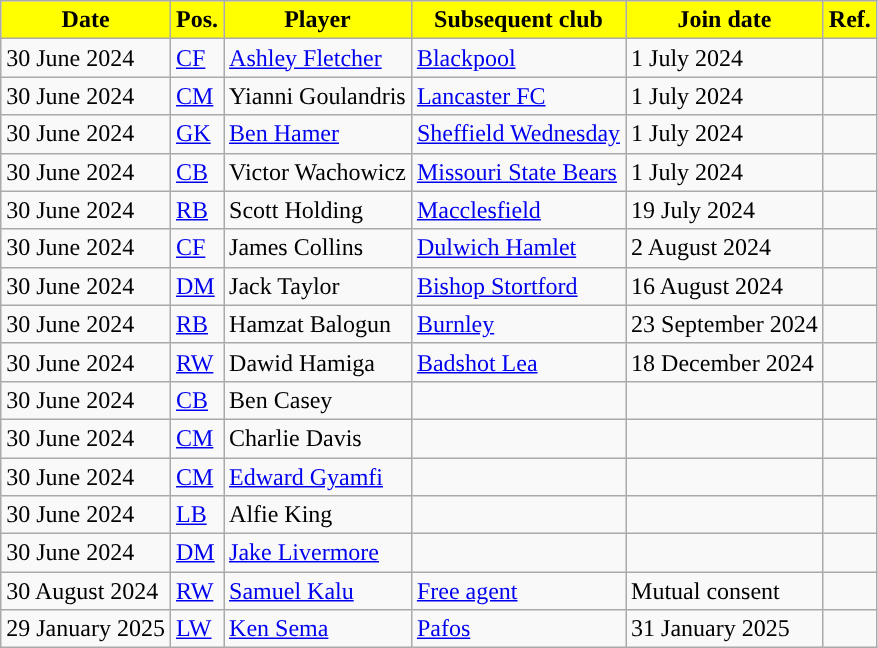<table class="wikitable plainrowheaders sortable">
<tr>
<th style="background:#FFFF00;color:black;">Date</th>
<th style="background:#FFFF00;color:black;">Pos.</th>
<th style="background:#FFFF00;color:black;">Player</th>
<th style="background:#FFFF00;color:black;">Subsequent club</th>
<th style="background:#FFFF00;color:black;">Join date</th>
<th style="background:#FFFF00;color:black;">Ref.</th>
</tr>
<tr>
<td>30 June 2024</td>
<td><a href='#'>CF</a></td>
<td> <a href='#'>Ashley Fletcher</a></td>
<td> <a href='#'>Blackpool</a></td>
<td>1 July 2024</td>
<td></td>
</tr>
<tr>
<td>30 June 2024</td>
<td><a href='#'>CM</a></td>
<td> Yianni Goulandris</td>
<td> <a href='#'>Lancaster FC</a></td>
<td>1 July 2024</td>
<td></td>
</tr>
<tr>
<td>30 June 2024</td>
<td><a href='#'>GK</a></td>
<td> <a href='#'>Ben Hamer</a></td>
<td> <a href='#'>Sheffield Wednesday</a></td>
<td>1 July 2024</td>
<td></td>
</tr>
<tr>
<td>30 June 2024</td>
<td><a href='#'>CB</a></td>
<td> Victor Wachowicz</td>
<td> <a href='#'>Missouri State Bears</a></td>
<td>1 July 2024</td>
<td></td>
</tr>
<tr>
<td>30 June 2024</td>
<td><a href='#'>RB</a></td>
<td> Scott Holding</td>
<td> <a href='#'>Macclesfield</a></td>
<td>19 July 2024</td>
<td></td>
</tr>
<tr>
<td>30 June 2024</td>
<td><a href='#'>CF</a></td>
<td> James Collins</td>
<td> <a href='#'>Dulwich Hamlet</a></td>
<td>2 August 2024</td>
<td></td>
</tr>
<tr>
<td>30 June 2024</td>
<td><a href='#'>DM</a></td>
<td> Jack Taylor</td>
<td> <a href='#'>Bishop Stortford</a></td>
<td>16 August 2024</td>
<td></td>
</tr>
<tr>
<td>30 June 2024</td>
<td><a href='#'>RB</a></td>
<td> Hamzat Balogun</td>
<td> <a href='#'>Burnley</a></td>
<td>23 September 2024</td>
<td></td>
</tr>
<tr>
<td>30 June 2024</td>
<td><a href='#'>RW</a></td>
<td> Dawid Hamiga</td>
<td> <a href='#'>Badshot Lea</a></td>
<td>18 December 2024</td>
<td></td>
</tr>
<tr>
<td>30 June 2024</td>
<td><a href='#'>CB</a></td>
<td> Ben Casey</td>
<td></td>
<td></td>
<td></td>
</tr>
<tr>
<td>30 June 2024</td>
<td><a href='#'>CM</a></td>
<td> Charlie Davis</td>
<td></td>
<td></td>
<td></td>
</tr>
<tr>
<td>30 June 2024</td>
<td><a href='#'>CM</a></td>
<td> <a href='#'>Edward Gyamfi</a></td>
<td></td>
<td></td>
<td></td>
</tr>
<tr>
<td>30 June 2024</td>
<td><a href='#'>LB</a></td>
<td> Alfie King</td>
<td></td>
<td></td>
<td></td>
</tr>
<tr>
<td>30 June 2024</td>
<td><a href='#'>DM</a></td>
<td> <a href='#'>Jake Livermore</a></td>
<td></td>
<td></td>
<td></td>
</tr>
<tr>
<td>30 August 2024</td>
<td><a href='#'>RW</a></td>
<td> <a href='#'>Samuel Kalu</a></td>
<td> <a href='#'>Free agent</a></td>
<td>Mutual consent</td>
<td></td>
</tr>
<tr>
<td>29 January 2025</td>
<td><a href='#'>LW</a></td>
<td> <a href='#'>Ken Sema</a></td>
<td> <a href='#'>Pafos</a></td>
<td>31 January 2025</td>
<td></td>
</tr>
</table>
